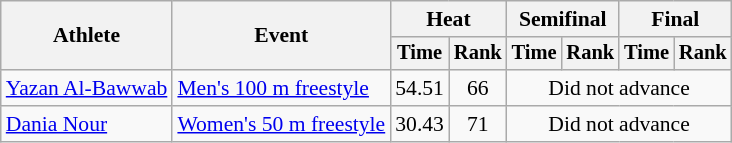<table class=wikitable style="font-size:90%">
<tr>
<th rowspan="2">Athlete</th>
<th rowspan="2">Event</th>
<th colspan="2">Heat</th>
<th colspan="2">Semifinal</th>
<th colspan="2">Final</th>
</tr>
<tr style="font-size:95%">
<th>Time</th>
<th>Rank</th>
<th>Time</th>
<th>Rank</th>
<th>Time</th>
<th>Rank</th>
</tr>
<tr align=center>
<td align=left><a href='#'>Yazan Al-Bawwab</a></td>
<td align=left><a href='#'>Men's 100 m freestyle</a></td>
<td>54.51</td>
<td>66</td>
<td colspan="4">Did not advance</td>
</tr>
<tr align=center>
<td align=left><a href='#'>Dania Nour</a></td>
<td align=left><a href='#'>Women's 50 m freestyle</a></td>
<td>30.43</td>
<td>71</td>
<td colspan="4">Did not advance</td>
</tr>
</table>
